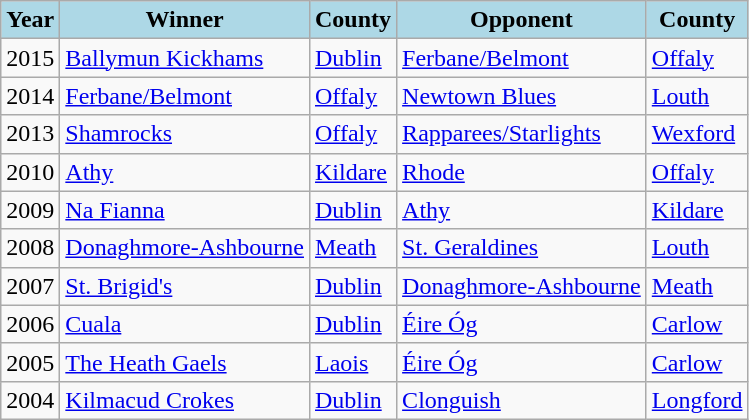<table class="wikitable">
<tr>
<th style="background:lightblue;">Year</th>
<th style="background:lightblue;">Winner</th>
<th style="background:lightblue;">County</th>
<th style="background:lightblue;">Opponent</th>
<th style="background:lightblue;">County</th>
</tr>
<tr>
<td>2015</td>
<td><a href='#'>Ballymun Kickhams</a></td>
<td><a href='#'>Dublin</a></td>
<td><a href='#'>Ferbane/Belmont</a></td>
<td><a href='#'>Offaly</a></td>
</tr>
<tr>
<td>2014</td>
<td><a href='#'>Ferbane/Belmont</a></td>
<td><a href='#'>Offaly</a></td>
<td><a href='#'>Newtown Blues</a></td>
<td><a href='#'>Louth</a></td>
</tr>
<tr>
<td>2013</td>
<td><a href='#'>Shamrocks</a></td>
<td><a href='#'>Offaly</a></td>
<td><a href='#'>Rapparees/Starlights</a></td>
<td><a href='#'>Wexford</a></td>
</tr>
<tr>
<td>2010</td>
<td><a href='#'>Athy</a></td>
<td><a href='#'>Kildare</a></td>
<td><a href='#'>Rhode</a></td>
<td><a href='#'>Offaly</a></td>
</tr>
<tr>
<td>2009</td>
<td><a href='#'>Na Fianna</a></td>
<td><a href='#'>Dublin</a></td>
<td><a href='#'>Athy</a></td>
<td><a href='#'>Kildare</a></td>
</tr>
<tr>
<td>2008</td>
<td><a href='#'>Donaghmore-Ashbourne</a></td>
<td><a href='#'>Meath</a></td>
<td><a href='#'>St. Geraldines</a></td>
<td><a href='#'>Louth</a></td>
</tr>
<tr>
<td>2007</td>
<td><a href='#'>St. Brigid's</a></td>
<td><a href='#'>Dublin</a></td>
<td><a href='#'>Donaghmore-Ashbourne</a></td>
<td><a href='#'>Meath</a></td>
</tr>
<tr>
<td>2006</td>
<td><a href='#'>Cuala</a></td>
<td><a href='#'>Dublin</a></td>
<td><a href='#'>Éire Óg</a></td>
<td><a href='#'>Carlow</a></td>
</tr>
<tr>
<td>2005</td>
<td><a href='#'>The Heath Gaels</a></td>
<td><a href='#'>Laois</a></td>
<td><a href='#'>Éire Óg</a></td>
<td><a href='#'>Carlow</a></td>
</tr>
<tr>
<td>2004</td>
<td><a href='#'>Kilmacud Crokes</a></td>
<td><a href='#'>Dublin</a></td>
<td><a href='#'>Clonguish</a></td>
<td><a href='#'>Longford</a></td>
</tr>
</table>
